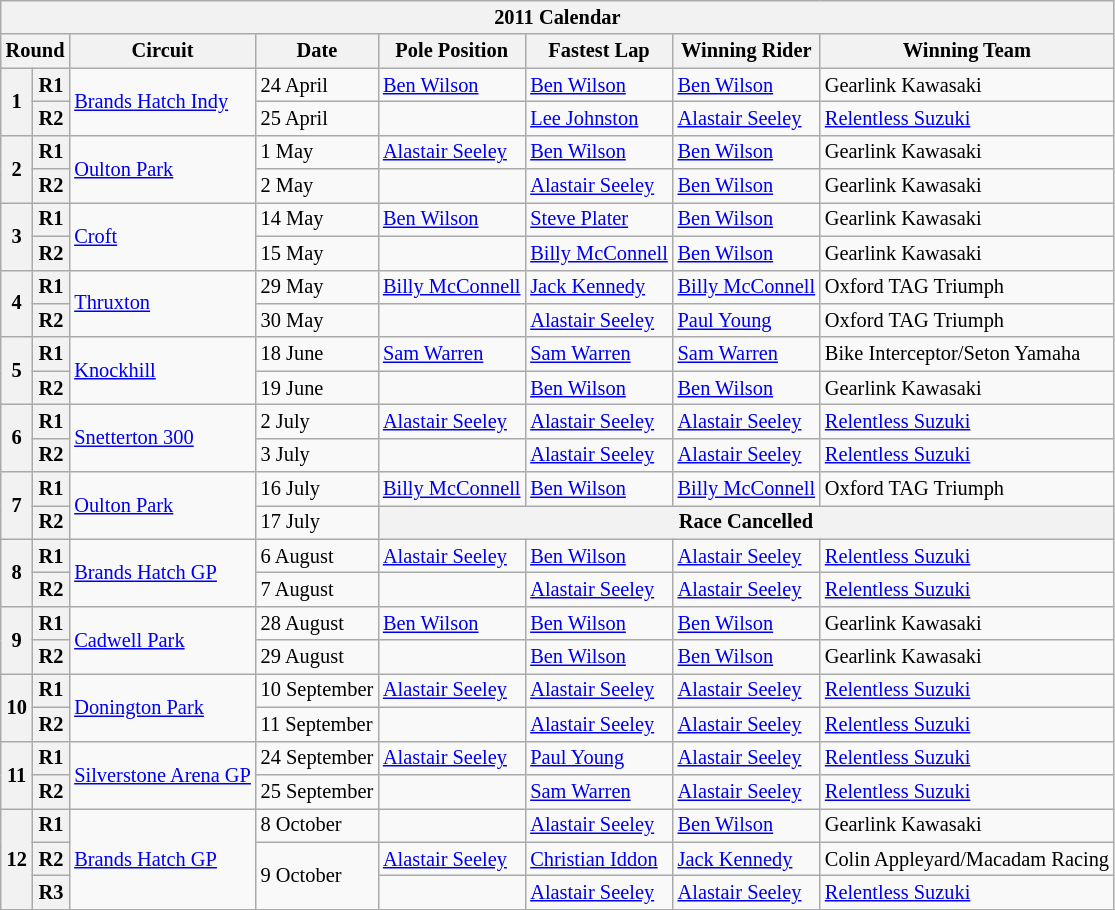<table class="wikitable" style="font-size: 85%">
<tr>
<th colspan=8>2011 Calendar</th>
</tr>
<tr>
<th colspan=2>Round</th>
<th>Circuit</th>
<th>Date</th>
<th>Pole Position</th>
<th>Fastest Lap</th>
<th>Winning Rider</th>
<th>Winning Team</th>
</tr>
<tr>
<th rowspan=2>1</th>
<th>R1</th>
<td rowspan=2> <a href='#'>Brands Hatch Indy</a></td>
<td>24 April</td>
<td> <a href='#'>Ben Wilson</a></td>
<td> <a href='#'>Ben Wilson</a></td>
<td> <a href='#'>Ben Wilson</a></td>
<td>Gearlink Kawasaki</td>
</tr>
<tr>
<th>R2</th>
<td>25 April</td>
<td></td>
<td> <a href='#'>Lee Johnston</a></td>
<td> <a href='#'>Alastair Seeley</a></td>
<td><a href='#'>Relentless Suzuki</a></td>
</tr>
<tr>
<th rowspan=2>2</th>
<th>R1</th>
<td rowspan=2> <a href='#'>Oulton Park</a></td>
<td>1 May</td>
<td> <a href='#'>Alastair Seeley</a></td>
<td> <a href='#'>Ben Wilson</a></td>
<td> <a href='#'>Ben Wilson</a></td>
<td>Gearlink Kawasaki</td>
</tr>
<tr>
<th>R2</th>
<td>2 May</td>
<td></td>
<td> <a href='#'>Alastair Seeley</a></td>
<td> <a href='#'>Ben Wilson</a></td>
<td>Gearlink Kawasaki</td>
</tr>
<tr>
<th rowspan=2>3</th>
<th>R1</th>
<td rowspan=2> <a href='#'>Croft</a></td>
<td>14 May</td>
<td> <a href='#'>Ben Wilson</a></td>
<td> <a href='#'>Steve Plater</a></td>
<td> <a href='#'>Ben Wilson</a></td>
<td>Gearlink Kawasaki</td>
</tr>
<tr>
<th>R2</th>
<td>15 May</td>
<td></td>
<td> <a href='#'>Billy McConnell</a></td>
<td> <a href='#'>Ben Wilson</a></td>
<td>Gearlink Kawasaki</td>
</tr>
<tr>
<th rowspan=2>4</th>
<th>R1</th>
<td rowspan=2> <a href='#'>Thruxton</a></td>
<td>29 May</td>
<td> <a href='#'>Billy McConnell</a></td>
<td> <a href='#'>Jack Kennedy</a></td>
<td> <a href='#'>Billy McConnell</a></td>
<td>Oxford TAG Triumph</td>
</tr>
<tr>
<th>R2</th>
<td>30 May</td>
<td></td>
<td> <a href='#'>Alastair Seeley</a></td>
<td> <a href='#'>Paul Young</a></td>
<td>Oxford TAG Triumph</td>
</tr>
<tr>
<th rowspan=2>5</th>
<th>R1</th>
<td rowspan=2> <a href='#'>Knockhill</a></td>
<td>18 June</td>
<td> <a href='#'>Sam Warren</a></td>
<td> <a href='#'>Sam Warren</a></td>
<td> <a href='#'>Sam Warren</a></td>
<td>Bike Interceptor/Seton Yamaha</td>
</tr>
<tr>
<th>R2</th>
<td>19 June</td>
<td></td>
<td> <a href='#'>Ben Wilson</a></td>
<td> <a href='#'>Ben Wilson</a></td>
<td>Gearlink Kawasaki</td>
</tr>
<tr>
<th rowspan=2>6</th>
<th>R1</th>
<td rowspan=2> <a href='#'>Snetterton 300</a></td>
<td>2 July</td>
<td> <a href='#'>Alastair Seeley</a></td>
<td> <a href='#'>Alastair Seeley</a></td>
<td> <a href='#'>Alastair Seeley</a></td>
<td><a href='#'>Relentless Suzuki</a></td>
</tr>
<tr>
<th>R2</th>
<td>3 July</td>
<td></td>
<td> <a href='#'>Alastair Seeley</a></td>
<td> <a href='#'>Alastair Seeley</a></td>
<td><a href='#'>Relentless Suzuki</a></td>
</tr>
<tr>
<th rowspan=2>7</th>
<th>R1</th>
<td rowspan=2> <a href='#'>Oulton Park</a></td>
<td>16 July</td>
<td> <a href='#'>Billy McConnell</a></td>
<td> <a href='#'>Ben Wilson</a></td>
<td> <a href='#'>Billy McConnell</a></td>
<td>Oxford TAG Triumph</td>
</tr>
<tr>
<th>R2</th>
<td>17 July</td>
<th colspan=4>Race Cancelled</th>
</tr>
<tr>
<th rowspan=2>8</th>
<th>R1</th>
<td rowspan=2> <a href='#'>Brands Hatch GP</a></td>
<td>6 August</td>
<td> <a href='#'>Alastair Seeley</a></td>
<td> <a href='#'>Ben Wilson</a></td>
<td> <a href='#'>Alastair Seeley</a></td>
<td><a href='#'>Relentless Suzuki</a></td>
</tr>
<tr>
<th>R2</th>
<td>7 August</td>
<td></td>
<td> <a href='#'>Alastair Seeley</a></td>
<td> <a href='#'>Alastair Seeley</a></td>
<td><a href='#'>Relentless Suzuki</a></td>
</tr>
<tr>
<th rowspan=2>9</th>
<th>R1</th>
<td rowspan=2> <a href='#'>Cadwell Park</a></td>
<td>28 August</td>
<td> <a href='#'>Ben Wilson</a></td>
<td> <a href='#'>Ben Wilson</a></td>
<td> <a href='#'>Ben Wilson</a></td>
<td>Gearlink Kawasaki</td>
</tr>
<tr>
<th>R2</th>
<td>29 August</td>
<td></td>
<td> <a href='#'>Ben Wilson</a></td>
<td> <a href='#'>Ben Wilson</a></td>
<td>Gearlink Kawasaki</td>
</tr>
<tr>
<th rowspan=2>10</th>
<th>R1</th>
<td rowspan=2> <a href='#'>Donington Park</a></td>
<td>10 September</td>
<td> <a href='#'>Alastair Seeley</a></td>
<td> <a href='#'>Alastair Seeley</a></td>
<td> <a href='#'>Alastair Seeley</a></td>
<td><a href='#'>Relentless Suzuki</a></td>
</tr>
<tr>
<th>R2</th>
<td>11 September</td>
<td></td>
<td> <a href='#'>Alastair Seeley</a></td>
<td> <a href='#'>Alastair Seeley</a></td>
<td><a href='#'>Relentless Suzuki</a></td>
</tr>
<tr>
<th rowspan=2>11</th>
<th>R1</th>
<td rowspan=2> <a href='#'>Silverstone Arena GP</a></td>
<td>24 September</td>
<td> <a href='#'>Alastair Seeley</a></td>
<td> <a href='#'>Paul Young</a></td>
<td> <a href='#'>Alastair Seeley</a></td>
<td><a href='#'>Relentless Suzuki</a></td>
</tr>
<tr>
<th>R2</th>
<td>25 September</td>
<td></td>
<td> <a href='#'>Sam Warren</a></td>
<td> <a href='#'>Alastair Seeley</a></td>
<td><a href='#'>Relentless Suzuki</a></td>
</tr>
<tr>
<th rowspan=3>12</th>
<th>R1</th>
<td rowspan=3> <a href='#'>Brands Hatch GP</a></td>
<td>8 October</td>
<td></td>
<td> <a href='#'>Alastair Seeley</a></td>
<td> <a href='#'>Ben Wilson</a></td>
<td>Gearlink Kawasaki</td>
</tr>
<tr>
<th>R2</th>
<td rowspan=2>9 October</td>
<td> <a href='#'>Alastair Seeley</a></td>
<td> <a href='#'>Christian Iddon</a></td>
<td> <a href='#'>Jack Kennedy</a></td>
<td>Colin Appleyard/Macadam Racing</td>
</tr>
<tr>
<th>R3</th>
<td></td>
<td> <a href='#'>Alastair Seeley</a></td>
<td> <a href='#'>Alastair Seeley</a></td>
<td><a href='#'>Relentless Suzuki</a></td>
</tr>
</table>
